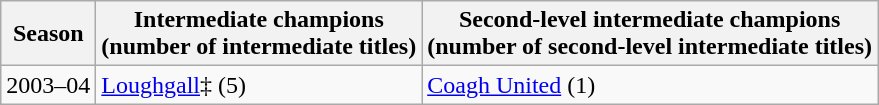<table class="wikitable">
<tr>
<th>Season</th>
<th>Intermediate champions<br>(number of intermediate titles)</th>
<th>Second-level intermediate champions<br>(number of second-level intermediate titles)</th>
</tr>
<tr>
<td>2003–04</td>
<td><a href='#'>Loughgall</a>‡ (5)</td>
<td><a href='#'>Coagh United</a> (1)</td>
</tr>
</table>
